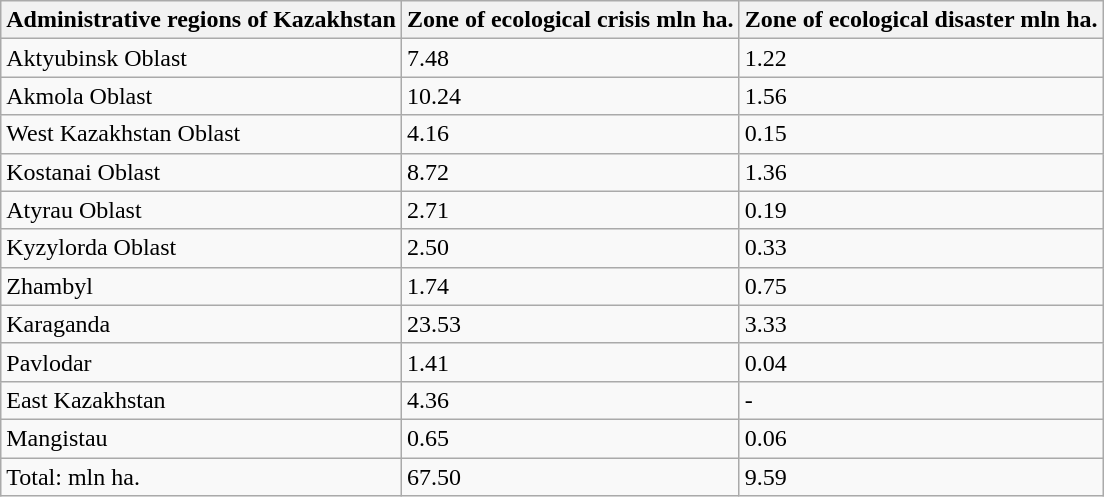<table class="wikitable sortable">
<tr>
<th>Administrative regions of Kazakhstan</th>
<th>Zone of ecological crisis mln ha.</th>
<th>Zone of ecological disaster mln ha.</th>
</tr>
<tr>
<td>Aktyubinsk Oblast</td>
<td>7.48</td>
<td>1.22</td>
</tr>
<tr>
<td>Akmola Oblast</td>
<td>10.24</td>
<td>1.56</td>
</tr>
<tr>
<td>West Kazakhstan Oblast</td>
<td>4.16</td>
<td>0.15</td>
</tr>
<tr>
<td>Kostanai Oblast</td>
<td>8.72</td>
<td>1.36</td>
</tr>
<tr>
<td>Atyrau Oblast</td>
<td>2.71</td>
<td>0.19</td>
</tr>
<tr>
<td>Kyzylorda Oblast</td>
<td>2.50</td>
<td>0.33</td>
</tr>
<tr>
<td>Zhambyl</td>
<td>1.74</td>
<td>0.75</td>
</tr>
<tr>
<td>Karaganda</td>
<td>23.53</td>
<td>3.33</td>
</tr>
<tr>
<td>Pavlodar</td>
<td>1.41</td>
<td>0.04</td>
</tr>
<tr>
<td>East Kazakhstan</td>
<td>4.36</td>
<td>-</td>
</tr>
<tr>
<td>Mangistau</td>
<td>0.65</td>
<td>0.06</td>
</tr>
<tr>
<td>Total: mln ha.</td>
<td>67.50</td>
<td>9.59</td>
</tr>
</table>
